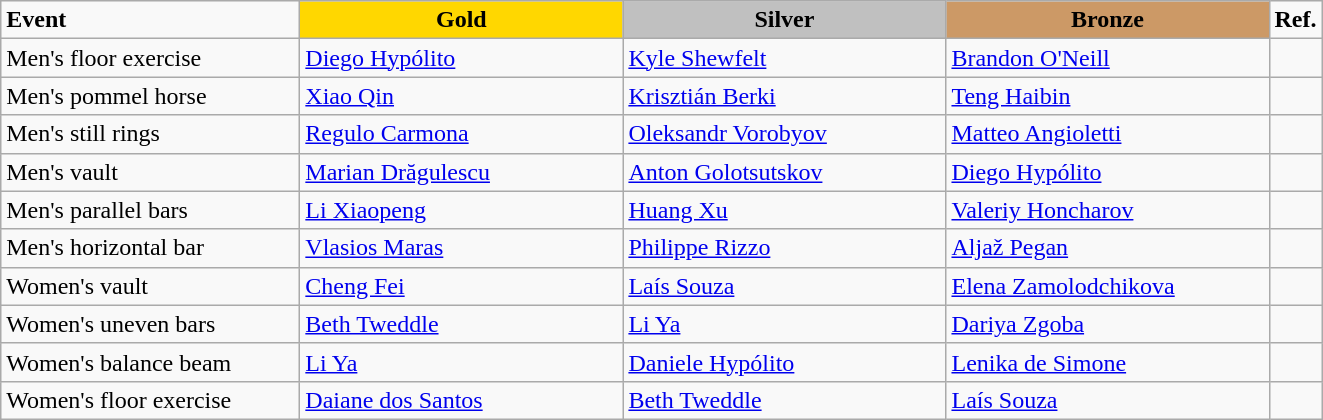<table class="wikitable">
<tr>
<td style="width:12em;"><strong>Event</strong></td>
<td style="text-align:center; background:gold; width:13em;"><strong>Gold</strong></td>
<td style="text-align:center; background:silver; width:13em;"><strong>Silver</strong></td>
<td style="text-align:center; background:#c96; width:13em;"><strong>Bronze</strong></td>
<td style="width:1em;"><strong>Ref.</strong></td>
</tr>
<tr>
<td>Men's floor exercise</td>
<td> <a href='#'>Diego Hypólito</a></td>
<td> <a href='#'>Kyle Shewfelt</a></td>
<td> <a href='#'>Brandon O'Neill</a></td>
<td></td>
</tr>
<tr>
<td>Men's pommel horse</td>
<td> <a href='#'>Xiao Qin</a></td>
<td> <a href='#'>Krisztián Berki</a></td>
<td> <a href='#'>Teng Haibin</a></td>
<td></td>
</tr>
<tr>
<td>Men's still rings</td>
<td> <a href='#'>Regulo Carmona</a></td>
<td> <a href='#'>Oleksandr Vorobyov</a></td>
<td> <a href='#'>Matteo Angioletti</a></td>
<td></td>
</tr>
<tr>
<td>Men's vault</td>
<td> <a href='#'>Marian Drăgulescu</a></td>
<td> <a href='#'>Anton Golotsutskov</a></td>
<td> <a href='#'>Diego Hypólito</a></td>
<td></td>
</tr>
<tr>
<td>Men's parallel bars</td>
<td> <a href='#'>Li Xiaopeng</a></td>
<td> <a href='#'>Huang Xu</a></td>
<td> <a href='#'>Valeriy Honcharov</a></td>
<td></td>
</tr>
<tr>
<td>Men's horizontal bar</td>
<td> <a href='#'>Vlasios Maras</a></td>
<td> <a href='#'>Philippe Rizzo</a></td>
<td> <a href='#'>Aljaž Pegan</a></td>
<td></td>
</tr>
<tr>
<td>Women's vault</td>
<td> <a href='#'>Cheng Fei</a></td>
<td> <a href='#'>Laís Souza</a></td>
<td> <a href='#'>Elena Zamolodchikova</a></td>
<td></td>
</tr>
<tr>
<td>Women's uneven bars</td>
<td> <a href='#'>Beth Tweddle</a></td>
<td> <a href='#'>Li Ya</a></td>
<td> <a href='#'>Dariya Zgoba</a></td>
<td></td>
</tr>
<tr>
<td> Women's balance beam </td>
<td> <a href='#'>Li Ya</a></td>
<td> <a href='#'>Daniele Hypólito</a></td>
<td> <a href='#'>Lenika de Simone</a></td>
<td></td>
</tr>
<tr>
<td>Women's floor exercise</td>
<td> <a href='#'>Daiane dos Santos</a></td>
<td> <a href='#'>Beth Tweddle</a></td>
<td> <a href='#'>Laís Souza</a></td>
<td></td>
</tr>
</table>
